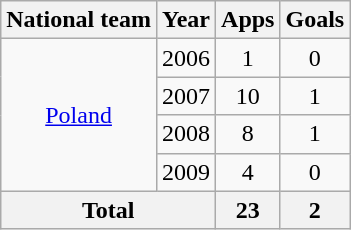<table class="wikitable" style="text-align:center">
<tr>
<th>National team</th>
<th>Year</th>
<th>Apps</th>
<th>Goals</th>
</tr>
<tr>
<td rowspan="4"><a href='#'>Poland</a></td>
<td>2006</td>
<td>1</td>
<td>0</td>
</tr>
<tr>
<td>2007</td>
<td>10</td>
<td>1</td>
</tr>
<tr>
<td>2008</td>
<td>8</td>
<td>1</td>
</tr>
<tr>
<td>2009</td>
<td>4</td>
<td>0</td>
</tr>
<tr>
<th colspan="2">Total</th>
<th>23</th>
<th>2</th>
</tr>
</table>
